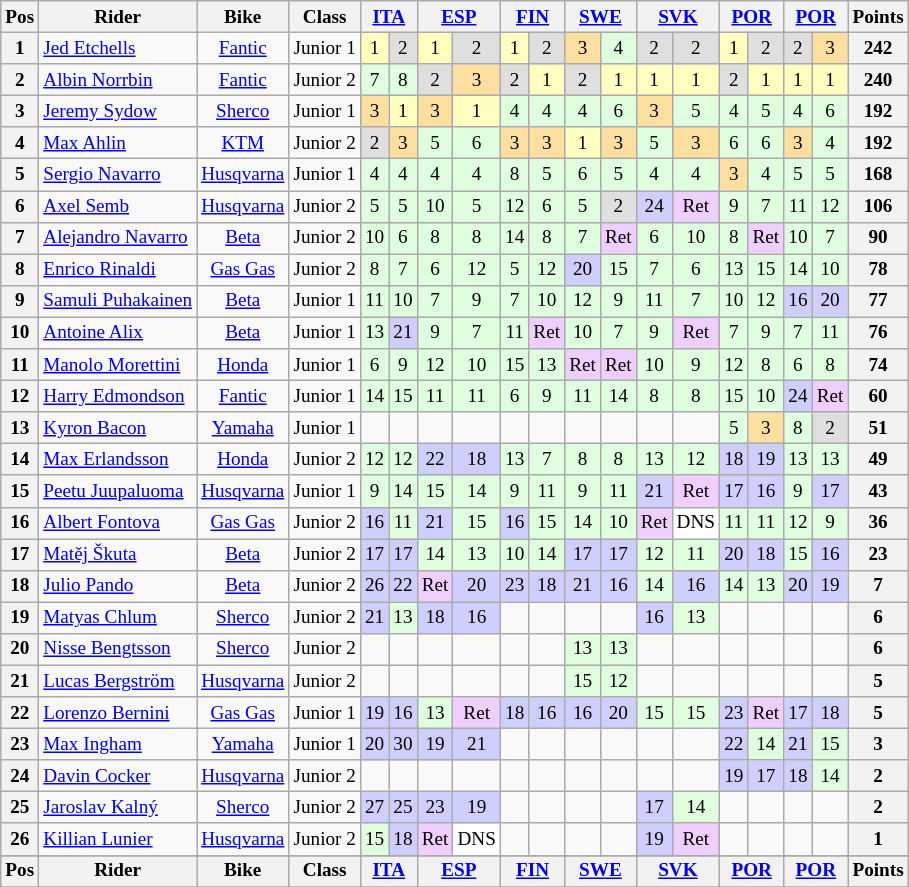<table class="wikitable" style="font-size: 80%; text-align:center">
<tr valign="top">
<th valign="middle">Pos</th>
<th valign="middle">Rider</th>
<th valign="middle">Bike</th>
<th valign="middle">Class</th>
<th colspan=2><a href='#'>ITA</a><br></th>
<th colspan=2><a href='#'>ESP</a><br></th>
<th colspan=2><a href='#'>FIN</a><br></th>
<th colspan=2><a href='#'>SWE</a><br></th>
<th colspan=2><a href='#'>SVK</a><br></th>
<th colspan=2><a href='#'>POR</a><br></th>
<th colspan=2><a href='#'>POR</a><br></th>
<th valign="middle">Points</th>
</tr>
<tr>
<th>1</th>
<td align=left> <a href='#'>Jed Etchells</a></td>
<td><a href='#'>Fantic</a></td>
<td>Junior 1</td>
<td style="background:#ffffbf;">1</td>
<td style="background:#dfdfdf;">2</td>
<td style="background:#ffffbf;">1</td>
<td style="background:#dfdfdf;">2</td>
<td style="background:#ffffbf;">1</td>
<td style="background:#dfdfdf;">2</td>
<td style="background:#ffdf9f;">3</td>
<td style="background:#dfffdf;">4</td>
<td style="background:#dfdfdf;">2</td>
<td style="background:#dfdfdf;">2</td>
<td style="background:#ffffbf;">1</td>
<td style="background:#dfdfdf;">2</td>
<td style="background:#dfdfdf;">2</td>
<td style="background:#ffdf9f;">3</td>
<th>242</th>
</tr>
<tr>
<th>2</th>
<td align=left> <a href='#'>Albin Norrbin</a></td>
<td><a href='#'>Fantic</a></td>
<td>Junior 2</td>
<td style="background:#dfffdf;">7</td>
<td style="background:#dfffdf;">8</td>
<td style="background:#dfdfdf;">2</td>
<td style="background:#ffdf9f;">3</td>
<td style="background:#dfdfdf;">2</td>
<td style="background:#ffffbf;">1</td>
<td style="background:#dfdfdf;">2</td>
<td style="background:#ffffbf;">1</td>
<td style="background:#ffffbf;">1</td>
<td style="background:#ffffbf;">1</td>
<td style="background:#dfdfdf;">2</td>
<td style="background:#ffffbf;">1</td>
<td style="background:#ffffbf;">1</td>
<td style="background:#ffffbf;">1</td>
<th>240</th>
</tr>
<tr>
<th>3</th>
<td align=left> <a href='#'>Jeremy Sydow</a></td>
<td><a href='#'>Sherco</a></td>
<td>Junior 1</td>
<td style="background:#ffdf9f;">3</td>
<td style="background:#ffffbf;">1</td>
<td style="background:#ffdf9f;">3</td>
<td style="background:#ffffbf;">1</td>
<td style="background:#dfffdf;">4</td>
<td style="background:#dfffdf;">4</td>
<td style="background:#dfffdf;">4</td>
<td style="background:#dfffdf;">6</td>
<td style="background:#ffdf9f;">3</td>
<td style="background:#dfffdf;">5</td>
<td style="background:#dfffdf;">4</td>
<td style="background:#dfffdf;">5</td>
<td style="background:#dfffdf;">4</td>
<td style="background:#dfffdf;">6</td>
<th>192</th>
</tr>
<tr>
<th>4</th>
<td align=left> <a href='#'>Max Ahlin</a></td>
<td><a href='#'>KTM</a></td>
<td>Junior 2</td>
<td style="background:#dfdfdf;">2</td>
<td style="background:#ffdf9f;">3</td>
<td style="background:#dfffdf;">5</td>
<td style="background:#dfffdf;">6</td>
<td style="background:#ffdf9f;">3</td>
<td style="background:#ffdf9f;">3</td>
<td style="background:#ffffbf;">1</td>
<td style="background:#ffdf9f;">3</td>
<td style="background:#dfffdf;">5</td>
<td style="background:#ffdf9f;">3</td>
<td style="background:#dfffdf;">6</td>
<td style="background:#dfffdf;">6</td>
<td style="background:#ffdf9f;">3</td>
<td style="background:#dfffdf;">4</td>
<th>192</th>
</tr>
<tr>
<th>5</th>
<td align=left> <a href='#'>Sergio Navarro</a></td>
<td><a href='#'>Husqvarna</a></td>
<td>Junior 1</td>
<td style="background:#dfffdf;">4</td>
<td style="background:#dfffdf;">4</td>
<td style="background:#dfffdf;">4</td>
<td style="background:#dfffdf;">4</td>
<td style="background:#dfffdf;">8</td>
<td style="background:#dfffdf;">5</td>
<td style="background:#dfffdf;">6</td>
<td style="background:#dfffdf;">5</td>
<td style="background:#dfffdf;">4</td>
<td style="background:#dfffdf;">4</td>
<td style="background:#ffdf9f;">3</td>
<td style="background:#dfffdf;">4</td>
<td style="background:#dfffdf;">5</td>
<td style="background:#dfffdf;">5</td>
<th>168</th>
</tr>
<tr>
<th>6</th>
<td align=left> <a href='#'>Axel Semb</a></td>
<td><a href='#'>Husqvarna</a></td>
<td>Junior 2</td>
<td style="background:#dfffdf;">5</td>
<td style="background:#dfffdf;">5</td>
<td style="background:#dfffdf;">10</td>
<td style="background:#dfffdf;">5</td>
<td style="background:#dfffdf;">12</td>
<td style="background:#dfffdf;">6</td>
<td style="background:#dfffdf;">5</td>
<td style="background:#dfdfdf;">2</td>
<td style="background:#cfcfff;">24</td>
<td style="background:#efcfff;">Ret</td>
<td style="background:#dfffdf;">9</td>
<td style="background:#dfffdf;">7</td>
<td style="background:#dfffdf;">11</td>
<td style="background:#dfffdf;">12</td>
<th>106</th>
</tr>
<tr>
<th>7</th>
<td align=left> <a href='#'>Alejandro Navarro</a></td>
<td><a href='#'>Beta</a></td>
<td>Junior 2</td>
<td style="background:#dfffdf;">10</td>
<td style="background:#dfffdf;">6</td>
<td style="background:#dfffdf;">8</td>
<td style="background:#dfffdf;">8</td>
<td style="background:#dfffdf;">14</td>
<td style="background:#dfffdf;">8</td>
<td style="background:#dfffdf;">7</td>
<td style="background:#efcfff;">Ret</td>
<td style="background:#dfffdf;">6</td>
<td style="background:#dfffdf;">10</td>
<td style="background:#dfffdf;">8</td>
<td style="background:#efcfff;">Ret</td>
<td style="background:#dfffdf;">10</td>
<td style="background:#dfffdf;">7</td>
<th>90</th>
</tr>
<tr>
<th>8</th>
<td align=left> <a href='#'>Enrico Rinaldi</a></td>
<td><a href='#'>Gas Gas</a></td>
<td>Junior 2</td>
<td style="background:#dfffdf;">8</td>
<td style="background:#dfffdf;">7</td>
<td style="background:#dfffdf;">6</td>
<td style="background:#dfffdf;">12</td>
<td style="background:#dfffdf;">5</td>
<td style="background:#dfffdf;">12</td>
<td style="background:#cfcfff;">20</td>
<td style="background:#dfffdf;">15</td>
<td style="background:#dfffdf;">7</td>
<td style="background:#dfffdf;">6</td>
<td style="background:#dfffdf;">13</td>
<td style="background:#dfffdf;">15</td>
<td style="background:#dfffdf;">14</td>
<td style="background:#dfffdf;">10</td>
<th>78</th>
</tr>
<tr>
<th>9</th>
<td align=left> <a href='#'>Samuli Puhakainen</a></td>
<td><a href='#'>Beta</a></td>
<td>Junior 1</td>
<td style="background:#dfffdf;">11</td>
<td style="background:#dfffdf;">10</td>
<td style="background:#dfffdf;">7</td>
<td style="background:#dfffdf;">9</td>
<td style="background:#dfffdf;">7</td>
<td style="background:#dfffdf;">10</td>
<td style="background:#dfffdf;">12</td>
<td style="background:#dfffdf;">9</td>
<td style="background:#dfffdf;">11</td>
<td style="background:#dfffdf;">7</td>
<td style="background:#dfffdf;">10</td>
<td style="background:#dfffdf;">12</td>
<td style="background:#cfcfff;">16</td>
<td style="background:#cfcfff;">20</td>
<th>77</th>
</tr>
<tr>
<th>10</th>
<td align=left> <a href='#'>Antoine Alix</a></td>
<td><a href='#'>Beta</a></td>
<td>Junior 1</td>
<td style="background:#dfffdf;">13</td>
<td style="background:#cfcfff;">21</td>
<td style="background:#dfffdf;">9</td>
<td style="background:#dfffdf;">7</td>
<td style="background:#dfffdf;">11</td>
<td style="background:#efcfff;">Ret</td>
<td style="background:#dfffdf;">10</td>
<td style="background:#dfffdf;">7</td>
<td style="background:#dfffdf;">9</td>
<td style="background:#efcfff;">Ret</td>
<td style="background:#dfffdf;">7</td>
<td style="background:#dfffdf;">9</td>
<td style="background:#dfffdf;">7</td>
<td style="background:#dfffdf;">11</td>
<th>76</th>
</tr>
<tr>
<th>11</th>
<td align=left> <a href='#'>Manolo Morettini</a></td>
<td><a href='#'>Honda</a></td>
<td>Junior 1</td>
<td style="background:#dfffdf;">6</td>
<td style="background:#dfffdf;">9</td>
<td style="background:#dfffdf;">12</td>
<td style="background:#dfffdf;">10</td>
<td style="background:#dfffdf;">15</td>
<td style="background:#dfffdf;">13</td>
<td style="background:#efcfff;">Ret</td>
<td style="background:#efcfff;">Ret</td>
<td style="background:#dfffdf;">10</td>
<td style="background:#dfffdf;">9</td>
<td style="background:#dfffdf;">12</td>
<td style="background:#dfffdf;">8</td>
<td style="background:#dfffdf;">6</td>
<td style="background:#dfffdf;">8</td>
<th>74</th>
</tr>
<tr>
<th>12</th>
<td align=left> <a href='#'>Harry Edmondson</a></td>
<td><a href='#'>Fantic</a></td>
<td>Junior 1</td>
<td style="background:#dfffdf;">14</td>
<td style="background:#dfffdf;">15</td>
<td style="background:#dfffdf;">11</td>
<td style="background:#dfffdf;">11</td>
<td style="background:#dfffdf;">6</td>
<td style="background:#dfffdf;">9</td>
<td style="background:#dfffdf;">11</td>
<td style="background:#dfffdf;">14</td>
<td style="background:#dfffdf;">8</td>
<td style="background:#dfffdf;">8</td>
<td style="background:#dfffdf;">15</td>
<td style="background:#dfffdf;">10</td>
<td style="background:#cfcfff;">24</td>
<td style="background:#efcfff;">Ret</td>
<th>60</th>
</tr>
<tr>
<th>13</th>
<td align=left> <a href='#'>Kyron Bacon</a></td>
<td><a href='#'>Yamaha</a></td>
<td>Junior 1</td>
<td></td>
<td></td>
<td></td>
<td></td>
<td></td>
<td></td>
<td></td>
<td></td>
<td></td>
<td></td>
<td style="background:#dfffdf;">5</td>
<td style="background:#ffdf9f;">3</td>
<td style="background:#dfffdf;">8</td>
<td style="background:#dfdfdf;">2</td>
<th>51</th>
</tr>
<tr>
<th>14</th>
<td align=left> <a href='#'>Max Erlandsson</a></td>
<td><a href='#'>Honda</a></td>
<td>Junior 2</td>
<td style="background:#dfffdf;">12</td>
<td style="background:#dfffdf;">12</td>
<td style="background:#cfcfff;">22</td>
<td style="background:#cfcfff;">18</td>
<td style="background:#dfffdf;">13</td>
<td style="background:#dfffdf;">7</td>
<td style="background:#dfffdf;">8</td>
<td style="background:#dfffdf;">8</td>
<td style="background:#dfffdf;">13</td>
<td style="background:#dfffdf;">12</td>
<td style="background:#cfcfff;">18</td>
<td style="background:#cfcfff;">19</td>
<td style="background:#dfffdf;">13</td>
<td style="background:#dfffdf;">13</td>
<th>49</th>
</tr>
<tr>
<th>15</th>
<td align=left> <a href='#'>Peetu Juupaluoma</a></td>
<td><a href='#'>Husqvarna</a></td>
<td>Junior 1</td>
<td style="background:#dfffdf;">9</td>
<td style="background:#dfffdf;">14</td>
<td style="background:#dfffdf;">15</td>
<td style="background:#dfffdf;">14</td>
<td style="background:#dfffdf;">9</td>
<td style="background:#dfffdf;">11</td>
<td style="background:#dfffdf;">9</td>
<td style="background:#dfffdf;">11</td>
<td style="background:#cfcfff;">21</td>
<td style="background:#efcfff;">Ret</td>
<td style="background:#cfcfff;">17</td>
<td style="background:#cfcfff;">16</td>
<td style="background:#dfffdf;">9</td>
<td style="background:#cfcfff;">17</td>
<th>43</th>
</tr>
<tr>
<th>16</th>
<td align=left> <a href='#'>Albert Fontova</a></td>
<td><a href='#'>Gas Gas</a></td>
<td>Junior 2</td>
<td style="background:#cfcfff;">16</td>
<td style="background:#dfffdf;">11</td>
<td style="background:#cfcfff;">21</td>
<td style="background:#dfffdf;">15</td>
<td style="background:#cfcfff;">16</td>
<td style="background:#dfffdf;">15</td>
<td style="background:#dfffdf;">14</td>
<td style="background:#dfffdf;">10</td>
<td style="background:#efcfff;">Ret</td>
<td style="background:#ffffff;">DNS</td>
<td style="background:#dfffdf;">11</td>
<td style="background:#dfffdf;">11</td>
<td style="background:#dfffdf;">12</td>
<td style="background:#dfffdf;">9</td>
<th>36</th>
</tr>
<tr>
<th>17</th>
<td align=left> <a href='#'>Matěj Škuta</a></td>
<td><a href='#'>Beta</a></td>
<td>Junior 2</td>
<td style="background:#cfcfff;">17</td>
<td style="background:#cfcfff;">17</td>
<td style="background:#dfffdf;">14</td>
<td style="background:#dfffdf;">13</td>
<td style="background:#dfffdf;">10</td>
<td style="background:#dfffdf;">14</td>
<td style="background:#cfcfff;">17</td>
<td style="background:#cfcfff;">17</td>
<td style="background:#dfffdf;">12</td>
<td style="background:#dfffdf;">11</td>
<td style="background:#cfcfff;">20</td>
<td style="background:#cfcfff;">18</td>
<td style="background:#dfffdf;">15</td>
<td style="background:#cfcfff;">16</td>
<th>23</th>
</tr>
<tr>
<th>18</th>
<td align=left> <a href='#'>Julio Pando</a></td>
<td><a href='#'>Beta</a></td>
<td>Junior 2</td>
<td style="background:#cfcfff;">26</td>
<td style="background:#cfcfff;">22</td>
<td style="background:#efcfff;">Ret</td>
<td style="background:#cfcfff;">20</td>
<td style="background:#cfcfff;">23</td>
<td style="background:#cfcfff;">18</td>
<td style="background:#cfcfff;">21</td>
<td style="background:#cfcfff;">16</td>
<td style="background:#dfffdf;">14</td>
<td style="background:#cfcfff;">16</td>
<td style="background:#dfffdf;">14</td>
<td style="background:#dfffdf;">13</td>
<td style="background:#cfcfff;">20</td>
<td style="background:#cfcfff;">19</td>
<th>7</th>
</tr>
<tr>
<th>19</th>
<td align=left> <a href='#'>Matyas Chlum</a></td>
<td><a href='#'>Sherco</a></td>
<td>Junior 2</td>
<td style="background:#cfcfff;">21</td>
<td style="background:#dfffdf;">13</td>
<td style="background:#cfcfff;">18</td>
<td style="background:#cfcfff;">16</td>
<td></td>
<td></td>
<td></td>
<td></td>
<td style="background:#cfcfff;">16</td>
<td style="background:#dfffdf;">13</td>
<td></td>
<td></td>
<td></td>
<td></td>
<th>6</th>
</tr>
<tr>
<th>20</th>
<td align=left> <a href='#'>Nisse Bengtsson</a></td>
<td><a href='#'>Sherco</a></td>
<td>Junior 2</td>
<td></td>
<td></td>
<td></td>
<td></td>
<td></td>
<td></td>
<td style="background:#dfffdf;">13</td>
<td style="background:#dfffdf;">13</td>
<td></td>
<td></td>
<td></td>
<td></td>
<td></td>
<td></td>
<th>6</th>
</tr>
<tr>
<th>21</th>
<td align=left> <a href='#'>Lucas Bergström</a></td>
<td><a href='#'>Husqvarna</a></td>
<td>Junior 2</td>
<td></td>
<td></td>
<td></td>
<td></td>
<td></td>
<td></td>
<td style="background:#dfffdf;">15</td>
<td style="background:#dfffdf;">12</td>
<td></td>
<td></td>
<td></td>
<td></td>
<td></td>
<td></td>
<th>5</th>
</tr>
<tr>
<th>22</th>
<td align=left> <a href='#'>Lorenzo Bernini</a></td>
<td><a href='#'>Gas Gas</a></td>
<td>Junior 1</td>
<td style="background:#cfcfff;">19</td>
<td style="background:#cfcfff;">16</td>
<td style="background:#dfffdf;">13</td>
<td style="background:#efcfff;">Ret</td>
<td style="background:#cfcfff;">18</td>
<td style="background:#cfcfff;">16</td>
<td style="background:#cfcfff;">16</td>
<td style="background:#cfcfff;">20</td>
<td style="background:#dfffdf;">15</td>
<td style="background:#dfffdf;">15</td>
<td style="background:#cfcfff;">23</td>
<td style="background:#efcfff;">Ret</td>
<td style="background:#cfcfff;">17</td>
<td style="background:#cfcfff;">18</td>
<th>5</th>
</tr>
<tr>
<th>23</th>
<td align=left> <a href='#'>Max Ingham</a></td>
<td><a href='#'>Yamaha</a></td>
<td>Junior 1</td>
<td style="background:#cfcfff;">20</td>
<td style="background:#cfcfff;">30</td>
<td style="background:#cfcfff;">19</td>
<td style="background:#cfcfff;">21</td>
<td></td>
<td></td>
<td></td>
<td></td>
<td></td>
<td></td>
<td style="background:#cfcfff;">22</td>
<td style="background:#dfffdf;">14</td>
<td style="background:#cfcfff;">21</td>
<td style="background:#dfffdf;">15</td>
<th>3</th>
</tr>
<tr>
<th>24</th>
<td align=left> <a href='#'>Davin Cocker</a></td>
<td><a href='#'>Husqvarna</a></td>
<td>Junior 2</td>
<td></td>
<td></td>
<td></td>
<td></td>
<td></td>
<td></td>
<td></td>
<td></td>
<td></td>
<td></td>
<td style="background:#cfcfff;">19</td>
<td style="background:#cfcfff;">17</td>
<td style="background:#cfcfff;">18</td>
<td style="background:#dfffdf;">14</td>
<th>2</th>
</tr>
<tr>
<th>25</th>
<td align=left> <a href='#'>Jaroslav Kalný</a></td>
<td><a href='#'>Sherco</a></td>
<td>Junior 2</td>
<td style="background:#cfcfff;">27</td>
<td style="background:#cfcfff;">25</td>
<td style="background:#cfcfff;">23</td>
<td style="background:#cfcfff;">19</td>
<td></td>
<td></td>
<td></td>
<td></td>
<td style="background:#cfcfff;">17</td>
<td style="background:#dfffdf;">14</td>
<td></td>
<td></td>
<td></td>
<td></td>
<th>2</th>
</tr>
<tr>
<th>26</th>
<td align=left> <a href='#'>Killian Lunier</a></td>
<td><a href='#'>Husqvarna</a></td>
<td>Junior 2</td>
<td style="background:#dfffdf;">15</td>
<td style="background:#cfcfff;">18</td>
<td style="background:#efcfff;">Ret</td>
<td style="background:#ffffff;">DNS</td>
<td></td>
<td></td>
<td></td>
<td></td>
<td style="background:#cfcfff;">19</td>
<td style="background:#efcfff;">Ret</td>
<td></td>
<td></td>
<td></td>
<td></td>
<th>1</th>
</tr>
<tr>
</tr>
<tr valign="top">
<th valign="middle">Pos</th>
<th valign="middle">Rider</th>
<th valign="middle">Bike</th>
<th valign="middle">Class</th>
<th colspan=2><a href='#'>ITA</a><br></th>
<th colspan=2><a href='#'>ESP</a><br></th>
<th colspan=2><a href='#'>FIN</a><br></th>
<th colspan=2><a href='#'>SWE</a><br></th>
<th colspan=2><a href='#'>SVK</a><br></th>
<th colspan=2><a href='#'>POR</a><br></th>
<th colspan=2><a href='#'>POR</a><br></th>
<th valign="middle">Points</th>
</tr>
<tr>
</tr>
</table>
